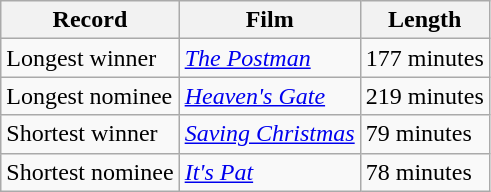<table class="wikitable">
<tr>
<th scope="col">Record</th>
<th>Film</th>
<th scope="col">Length</th>
</tr>
<tr>
<td>Longest winner</td>
<td><em><a href='#'>The Postman</a></em></td>
<td>177 minutes</td>
</tr>
<tr>
<td>Longest nominee</td>
<td><em><a href='#'>Heaven's Gate</a></em></td>
<td>219 minutes</td>
</tr>
<tr>
<td>Shortest winner</td>
<td><em><a href='#'>Saving Christmas</a></em></td>
<td>79 minutes</td>
</tr>
<tr>
<td>Shortest nominee</td>
<td><em><a href='#'>It's Pat</a></em></td>
<td>78 minutes</td>
</tr>
</table>
